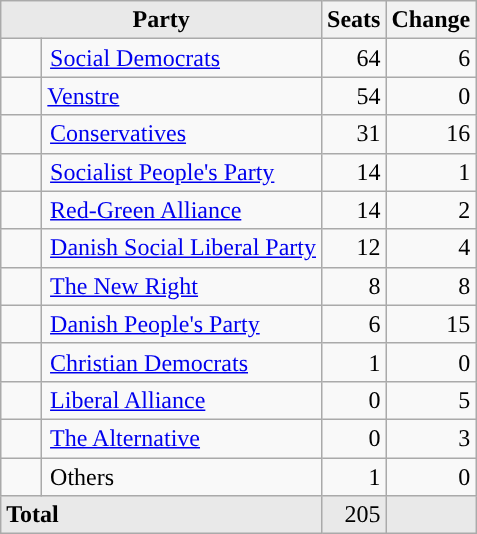<table class="wikitable">
<tr>
<th style="background-color:#E9E9E9" colspan="2">Party</th>
<th style="background-color":#E9E9E9">Seats</th>
<th style="background-color":#E9E9E9">Change</th>
</tr>
<tr>
<td style="background:"></td>
<td style="padding-left:5px;"><a href='#'>Social Democrats</a></td>
<td align="right">64</td>
<td align="right"> 6</td>
</tr>
<tr>
<td style="width:20px; background:"></td>
<td style="width:200px padding-left:5px;"><a href='#'>Venstre</a></td>
<td align="right">54</td>
<td align="right"> 0</td>
</tr>
<tr>
<td style="background:"></td>
<td style="padding-left:5px;"><a href='#'>Conservatives</a></td>
<td align="right">31</td>
<td align="right"> 16</td>
</tr>
<tr>
<td style="background:"></td>
<td style="padding-left:5px;"><a href='#'>Socialist People's Party</a></td>
<td align="right">14</td>
<td align="right"> 1</td>
</tr>
<tr>
<td style="background:"></td>
<td style="padding-left:5px;"><a href='#'>Red-Green Alliance</a></td>
<td align="right">14</td>
<td align="right"> 2</td>
</tr>
<tr>
<td style="background:"></td>
<td style="padding-left:5px;"><a href='#'>Danish Social Liberal Party</a></td>
<td align="right">12</td>
<td align="right"> 4</td>
</tr>
<tr>
<td style="background:"></td>
<td style="padding-left:5px;"><a href='#'>The New Right</a></td>
<td align="right">8</td>
<td align="right"> 8</td>
</tr>
<tr>
<td style="background:"></td>
<td style="padding-left:5px;"><a href='#'>Danish People's Party</a></td>
<td align="right">6</td>
<td align="right"> 15</td>
</tr>
<tr>
<td style="background:"></td>
<td style="padding-left:5px;"><a href='#'>Christian Democrats</a></td>
<td align="right">1</td>
<td align="right"> 0</td>
</tr>
<tr>
<td style="background:"></td>
<td style="padding-left:5px;"><a href='#'>Liberal Alliance</a></td>
<td align="right">0</td>
<td align="right"> 5</td>
</tr>
<tr>
<td style="background:"></td>
<td style="padding-left:5px;"><a href='#'>The Alternative</a></td>
<td align="right">0</td>
<td align="right"> 3</td>
</tr>
<tr>
<td style="background:"></td>
<td style="padding-left:5px;">Others</td>
<td align="right">1</td>
<td align="right"> 0</td>
</tr>
<tr>
<td style="background-color:#E9E9E9" colspan="2"><strong>Total</strong></td>
<td align="right" style="background-color:#E9E9E9">205</td>
<td align="right" style="background-color:#E9E9E9"></td>
</tr>
</table>
